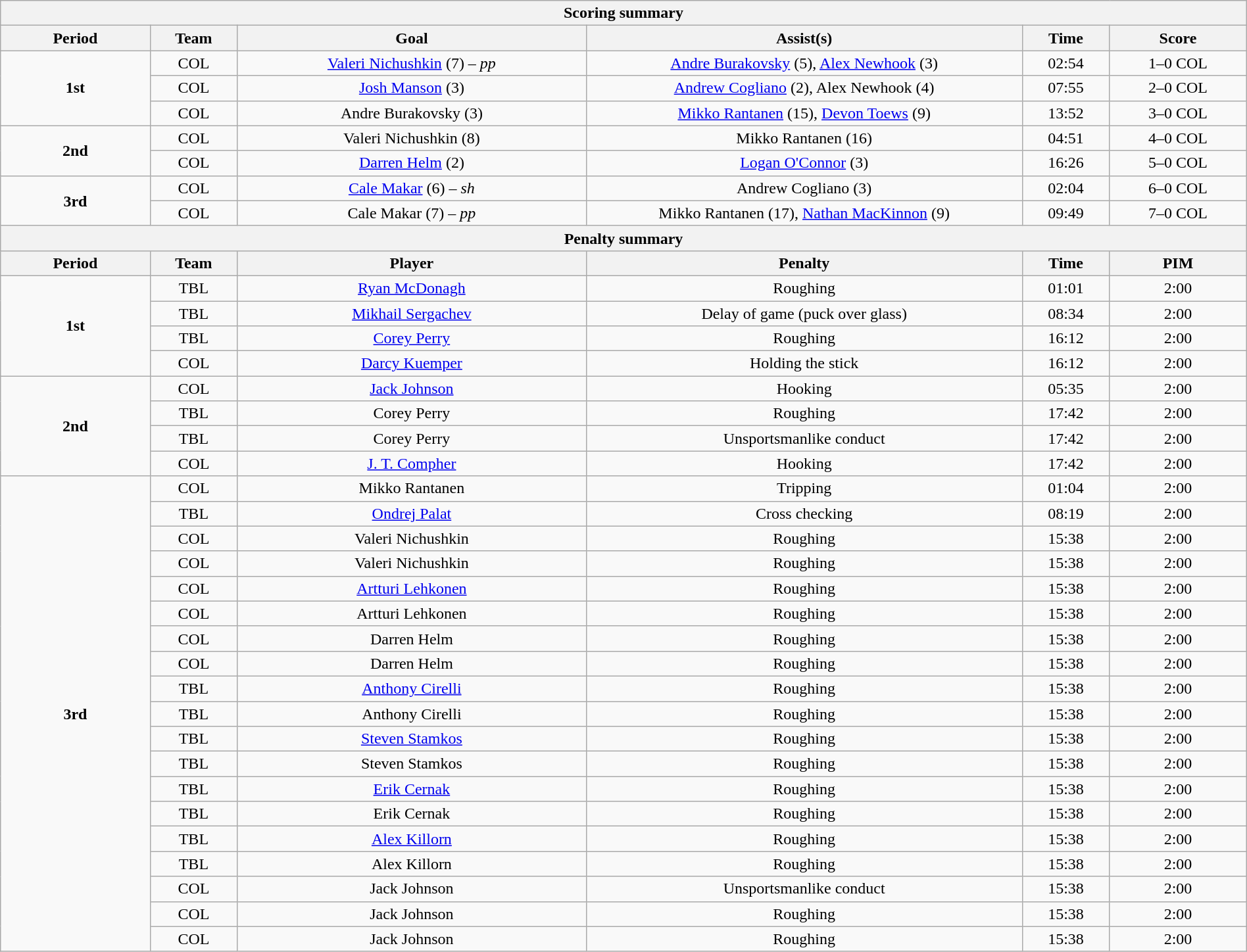<table style="width:100%;" class="wikitable">
<tr>
<th colspan="6">Scoring summary</th>
</tr>
<tr>
<th style="width:12%;">Period</th>
<th style="width:7%;">Team</th>
<th style="width:28%;">Goal</th>
<th style="width:35%;">Assist(s)</th>
<th style="width:7%;">Time</th>
<th style="width:11%;">Score</th>
</tr>
<tr style="text-align:center;">
<td rowspan ="3"><strong>1st</strong></td>
<td>COL</td>
<td><a href='#'>Valeri Nichushkin</a> (7) – <em>pp</em></td>
<td><a href='#'>Andre Burakovsky</a> (5), <a href='#'>Alex Newhook</a> (3)</td>
<td>02:54</td>
<td>1–0 COL</td>
</tr>
<tr style="text-align:center;">
<td>COL</td>
<td><a href='#'>Josh Manson</a> (3)</td>
<td><a href='#'>Andrew Cogliano</a> (2), Alex Newhook (4)</td>
<td>07:55</td>
<td>2–0 COL</td>
</tr>
<tr style="text-align:center;">
<td>COL</td>
<td>Andre Burakovsky (3)</td>
<td><a href='#'>Mikko Rantanen</a> (15), <a href='#'>Devon Toews</a> (9)</td>
<td>13:52</td>
<td>3–0 COL</td>
</tr>
<tr style="text-align:center;">
<td rowspan="2"><strong>2nd</strong></td>
<td>COL</td>
<td>Valeri Nichushkin (8)</td>
<td>Mikko Rantanen (16)</td>
<td>04:51</td>
<td>4–0 COL</td>
</tr>
<tr style="text-align:center;">
<td>COL</td>
<td><a href='#'>Darren Helm</a> (2)</td>
<td><a href='#'>Logan O'Connor</a> (3)</td>
<td>16:26</td>
<td>5–0 COL</td>
</tr>
<tr style="text-align:center;">
<td rowspan="2"><strong>3rd</strong></td>
<td>COL</td>
<td><a href='#'>Cale Makar</a> (6) – <em>sh</em></td>
<td>Andrew Cogliano (3)</td>
<td>02:04</td>
<td>6–0 COL</td>
</tr>
<tr style="text-align:center;">
<td>COL</td>
<td>Cale Makar (7) – <em>pp</em></td>
<td>Mikko Rantanen (17), <a href='#'>Nathan MacKinnon</a> (9)</td>
<td>09:49</td>
<td>7–0 COL</td>
</tr>
<tr>
<th colspan="6">Penalty summary</th>
</tr>
<tr>
<th style="width:12%;">Period</th>
<th style="width:7%;">Team</th>
<th style="width:28%;">Player</th>
<th style="width:35%;">Penalty</th>
<th style="width:7%;">Time</th>
<th style="width:11%;">PIM</th>
</tr>
<tr style="text-align:center;">
<td rowspan="4"><strong>1st</strong></td>
<td>TBL</td>
<td><a href='#'>Ryan McDonagh</a></td>
<td>Roughing</td>
<td>01:01</td>
<td>2:00</td>
</tr>
<tr style="text-align:center;">
<td>TBL</td>
<td><a href='#'>Mikhail Sergachev</a></td>
<td>Delay of game (puck over glass)</td>
<td>08:34</td>
<td>2:00</td>
</tr>
<tr style="text-align:center;">
<td>TBL</td>
<td><a href='#'>Corey Perry</a></td>
<td>Roughing</td>
<td>16:12</td>
<td>2:00</td>
</tr>
<tr style="text-align:center;">
<td>COL</td>
<td><a href='#'>Darcy Kuemper</a></td>
<td>Holding the stick</td>
<td>16:12</td>
<td>2:00</td>
</tr>
<tr style="text-align:center;">
<td rowspan="4"><strong>2nd</strong></td>
<td>COL</td>
<td><a href='#'>Jack Johnson</a></td>
<td>Hooking</td>
<td>05:35</td>
<td>2:00</td>
</tr>
<tr style="text-align:center;">
<td>TBL</td>
<td>Corey Perry</td>
<td>Roughing</td>
<td>17:42</td>
<td>2:00</td>
</tr>
<tr style="text-align:center;">
<td>TBL</td>
<td>Corey Perry</td>
<td>Unsportsmanlike conduct</td>
<td>17:42</td>
<td>2:00</td>
</tr>
<tr style="text-align:center;">
<td>COL</td>
<td><a href='#'>J. T. Compher</a></td>
<td>Hooking</td>
<td>17:42</td>
<td>2:00</td>
</tr>
<tr style="text-align:center;">
<td rowspan="19"><strong>3rd</strong></td>
<td>COL</td>
<td>Mikko Rantanen</td>
<td>Tripping</td>
<td>01:04</td>
<td>2:00</td>
</tr>
<tr style="text-align:center;">
<td>TBL</td>
<td><a href='#'>Ondrej Palat</a></td>
<td>Cross checking</td>
<td>08:19</td>
<td>2:00</td>
</tr>
<tr style="text-align:center;">
<td>COL</td>
<td>Valeri Nichushkin</td>
<td>Roughing</td>
<td>15:38</td>
<td>2:00</td>
</tr>
<tr style="text-align:center;">
<td>COL</td>
<td>Valeri Nichushkin</td>
<td>Roughing</td>
<td>15:38</td>
<td>2:00</td>
</tr>
<tr style="text-align:center;">
<td>COL</td>
<td><a href='#'>Artturi Lehkonen</a></td>
<td>Roughing</td>
<td>15:38</td>
<td>2:00</td>
</tr>
<tr style="text-align:center;">
<td>COL</td>
<td>Artturi Lehkonen</td>
<td>Roughing</td>
<td>15:38</td>
<td>2:00</td>
</tr>
<tr style="text-align:center;">
<td>COL</td>
<td>Darren Helm</td>
<td>Roughing</td>
<td>15:38</td>
<td>2:00</td>
</tr>
<tr style="text-align:center;">
<td>COL</td>
<td>Darren Helm</td>
<td>Roughing</td>
<td>15:38</td>
<td>2:00</td>
</tr>
<tr style="text-align:center;">
<td>TBL</td>
<td><a href='#'>Anthony Cirelli</a></td>
<td>Roughing</td>
<td>15:38</td>
<td>2:00</td>
</tr>
<tr style="text-align:center;">
<td>TBL</td>
<td>Anthony Cirelli</td>
<td>Roughing</td>
<td>15:38</td>
<td>2:00</td>
</tr>
<tr style="text-align:center;">
<td>TBL</td>
<td><a href='#'>Steven Stamkos</a></td>
<td>Roughing</td>
<td>15:38</td>
<td>2:00</td>
</tr>
<tr style="text-align:center;">
<td>TBL</td>
<td>Steven Stamkos</td>
<td>Roughing</td>
<td>15:38</td>
<td>2:00</td>
</tr>
<tr style="text-align:center;">
<td>TBL</td>
<td><a href='#'>Erik Cernak</a></td>
<td>Roughing</td>
<td>15:38</td>
<td>2:00</td>
</tr>
<tr style="text-align:center;">
<td>TBL</td>
<td>Erik Cernak</td>
<td>Roughing</td>
<td>15:38</td>
<td>2:00</td>
</tr>
<tr style="text-align:center;">
<td>TBL</td>
<td><a href='#'>Alex Killorn</a></td>
<td>Roughing</td>
<td>15:38</td>
<td>2:00</td>
</tr>
<tr style="text-align:center;">
<td>TBL</td>
<td>Alex Killorn</td>
<td>Roughing</td>
<td>15:38</td>
<td>2:00</td>
</tr>
<tr style="text-align:center;">
<td>COL</td>
<td>Jack Johnson</td>
<td>Unsportsmanlike conduct</td>
<td>15:38</td>
<td>2:00</td>
</tr>
<tr style="text-align:center;">
<td>COL</td>
<td>Jack Johnson</td>
<td>Roughing</td>
<td>15:38</td>
<td>2:00</td>
</tr>
<tr style="text-align:center;">
<td>COL</td>
<td>Jack Johnson</td>
<td>Roughing</td>
<td>15:38</td>
<td>2:00</td>
</tr>
</table>
